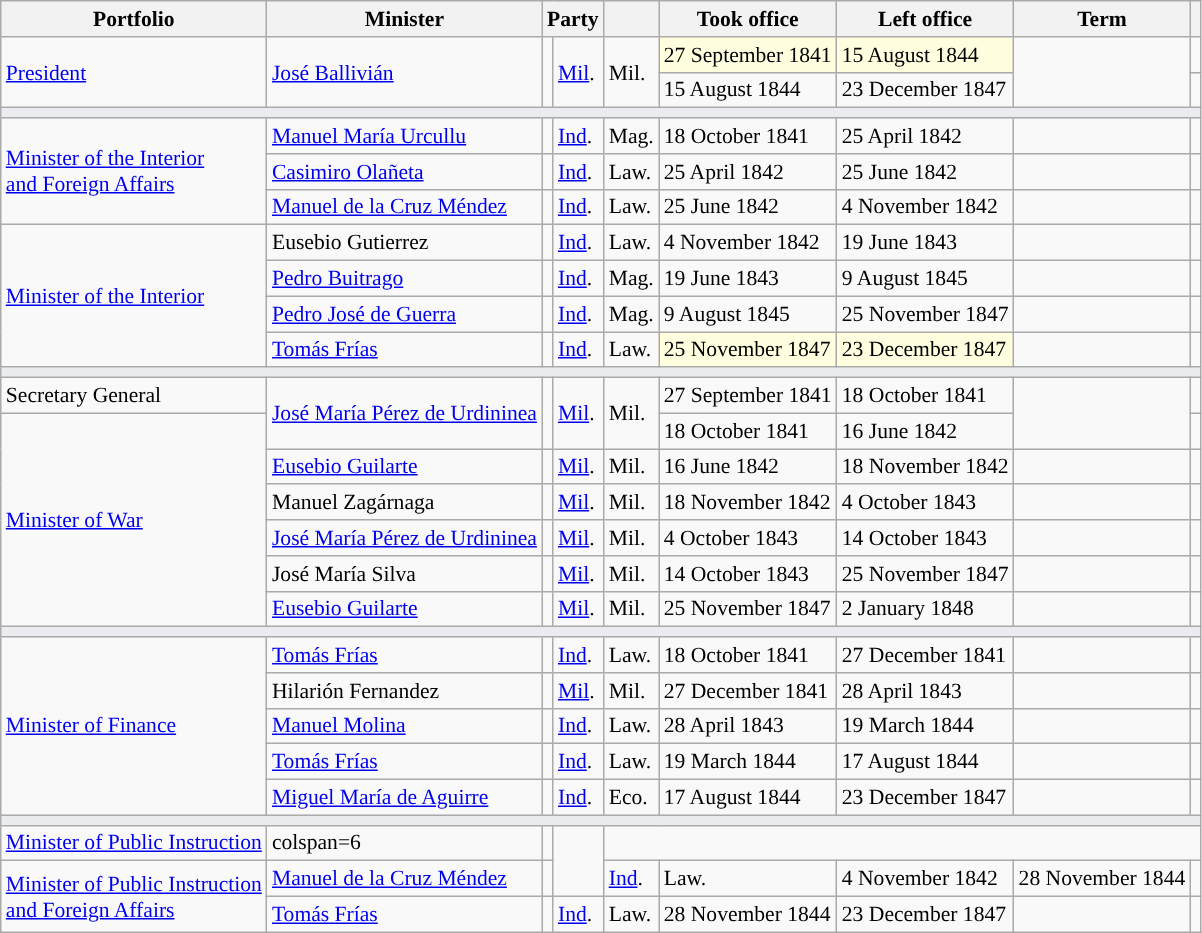<table class="wikitable" style="font-size: 90%;">
<tr>
<th>Portfolio</th>
<th>Minister</th>
<th colspan="2">Party</th>
<th></th>
<th>Took office</th>
<th>Left office</th>
<th>Term</th>
<th></th>
</tr>
<tr>
<td rowspan=2><a href='#'>President</a></td>
<td rowspan=2><a href='#'>José Ballivián</a></td>
<td rowspan=2 style="background-color:"></td>
<td rowspan=2><a href='#'>Mil</a>.</td>
<td rowspan=2>Mil.</td>
<td style="background-color:#FFFFE0;">27 September 1841</td>
<td style="background-color:#FFFFE0;">15 August 1844</td>
<td rowspan=2></td>
<td></td>
</tr>
<tr>
<td>15 August 1844</td>
<td>23 December 1847</td>
<td></td>
</tr>
<tr>
<td colspan="9" bgcolor="#EAECF0"></td>
</tr>
<tr>
<td rowspan=3><a href='#'>Minister of the Interior<br>and Foreign Affairs</a></td>
<td><a href='#'>Manuel María Urcullu</a></td>
<td style="background-color:"></td>
<td><a href='#'>Ind</a>.</td>
<td>Mag.</td>
<td>18 October 1841</td>
<td>25 April 1842</td>
<td></td>
<td></td>
</tr>
<tr>
<td><a href='#'>Casimiro Olañeta</a></td>
<td style="background-color:"></td>
<td><a href='#'>Ind</a>.</td>
<td>Law.</td>
<td>25 April 1842</td>
<td>25 June 1842</td>
<td></td>
<td></td>
</tr>
<tr>
<td><a href='#'>Manuel de la Cruz Méndez</a></td>
<td style="background-color:"></td>
<td><a href='#'>Ind</a>.</td>
<td>Law.</td>
<td>25 June 1842</td>
<td>4 November 1842</td>
<td></td>
<td></td>
</tr>
<tr>
<td rowspan=4><a href='#'>Minister of the Interior</a></td>
<td>Eusebio Gutierrez</td>
<td style="background-color:"></td>
<td><a href='#'>Ind</a>.</td>
<td>Law.</td>
<td>4 November 1842</td>
<td>19 June 1843</td>
<td></td>
<td></td>
</tr>
<tr>
<td><a href='#'>Pedro Buitrago</a></td>
<td style="background-color:"></td>
<td><a href='#'>Ind</a>.</td>
<td>Mag.</td>
<td>19 June 1843</td>
<td>9 August 1845</td>
<td></td>
<td></td>
</tr>
<tr>
<td><a href='#'>Pedro José de Guerra</a></td>
<td style="background-color:"></td>
<td><a href='#'>Ind</a>.</td>
<td>Mag.</td>
<td>9 August 1845</td>
<td>25 November 1847</td>
<td></td>
<td></td>
</tr>
<tr>
<td><a href='#'>Tomás Frías</a></td>
<td style="background-color:"></td>
<td><a href='#'>Ind</a>.</td>
<td>Law.</td>
<td style="background-color:#FFFFE0;">25 November 1847</td>
<td style="background-color:#FFFFE0;">23 December 1847</td>
<td></td>
<td></td>
</tr>
<tr>
<td colspan="9" bgcolor="#EAECF0"></td>
</tr>
<tr>
<td>Secretary General</td>
<td rowspan=2><a href='#'>José María Pérez de Urdininea</a></td>
<td rowspan=2 style="background-color:"></td>
<td rowspan=2><a href='#'>Mil</a>.</td>
<td rowspan=2>Mil.</td>
<td>27 September 1841</td>
<td>18 October 1841</td>
<td rowspan=2></td>
<td></td>
</tr>
<tr>
<td rowspan=6><a href='#'>Minister of War</a></td>
<td>18 October 1841</td>
<td>16 June 1842</td>
<td></td>
</tr>
<tr>
<td><a href='#'>Eusebio Guilarte</a></td>
<td style="background-color:"></td>
<td><a href='#'>Mil</a>.</td>
<td>Mil.</td>
<td>16 June 1842</td>
<td>18 November 1842</td>
<td></td>
<td></td>
</tr>
<tr>
<td>Manuel Zagárnaga</td>
<td style="background-color:"></td>
<td><a href='#'>Mil</a>.</td>
<td>Mil.</td>
<td>18 November 1842</td>
<td>4 October 1843</td>
<td></td>
<td></td>
</tr>
<tr>
<td><a href='#'>José María Pérez de Urdininea</a></td>
<td style="background-color:"></td>
<td><a href='#'>Mil</a>.</td>
<td>Mil.</td>
<td>4 October 1843</td>
<td>14 October 1843</td>
<td></td>
<td></td>
</tr>
<tr>
<td>José María Silva</td>
<td style="background-color:"></td>
<td><a href='#'>Mil</a>.</td>
<td>Mil.</td>
<td>14 October 1843</td>
<td>25 November 1847</td>
<td></td>
<td></td>
</tr>
<tr>
<td><a href='#'>Eusebio Guilarte</a></td>
<td style="background-color:"></td>
<td><a href='#'>Mil</a>.</td>
<td>Mil.</td>
<td>25 November 1847</td>
<td>2 January 1848</td>
<td></td>
<td></td>
</tr>
<tr>
<td colspan="9" bgcolor="#EAECF0"></td>
</tr>
<tr>
<td rowspan=5><a href='#'>Minister of Finance</a></td>
<td><a href='#'>Tomás Frías</a></td>
<td style="background-color:"></td>
<td><a href='#'>Ind</a>.</td>
<td>Law.</td>
<td>18 October 1841</td>
<td>27 December 1841</td>
<td></td>
<td></td>
</tr>
<tr>
<td>Hilarión Fernandez</td>
<td style="background-color:"></td>
<td><a href='#'>Mil</a>.</td>
<td>Mil.</td>
<td>27 December 1841</td>
<td>28 April 1843</td>
<td></td>
<td></td>
</tr>
<tr>
<td><a href='#'>Manuel Molina</a></td>
<td style="background-color:"></td>
<td><a href='#'>Ind</a>.</td>
<td>Law.</td>
<td>28 April 1843</td>
<td>19 March 1844</td>
<td></td>
<td></td>
</tr>
<tr>
<td><a href='#'>Tomás Frías</a></td>
<td style="background-color:"></td>
<td><a href='#'>Ind</a>.</td>
<td>Law.</td>
<td>19 March 1844</td>
<td>17 August 1844</td>
<td></td>
<td></td>
</tr>
<tr>
<td><a href='#'>Miguel María de Aguirre</a></td>
<td style="background-color:"></td>
<td><a href='#'>Ind</a>.</td>
<td>Eco.</td>
<td>17 August 1844</td>
<td>23 December 1847</td>
<td></td>
<td></td>
</tr>
<tr>
<td colspan="9" bgcolor="#EAECF0"></td>
</tr>
<tr>
<td><a href='#'>Minister of Public Instruction</a></td>
<td>colspan=6 </td>
<td></td>
<td rowspan=2></td>
</tr>
<tr>
<td rowspan=2><a href='#'>Minister of Public Instruction<br>and Foreign Affairs</a></td>
<td><a href='#'>Manuel de la Cruz Méndez</a></td>
<td style="background-color:"></td>
<td><a href='#'>Ind</a>.</td>
<td>Law.</td>
<td>4 November 1842</td>
<td>28 November 1844</td>
<td></td>
</tr>
<tr>
<td><a href='#'>Tomás Frías</a></td>
<td style="background-color:"></td>
<td><a href='#'>Ind</a>.</td>
<td>Law.</td>
<td>28 November 1844</td>
<td>23 December 1847</td>
<td></td>
<td></td>
</tr>
</table>
